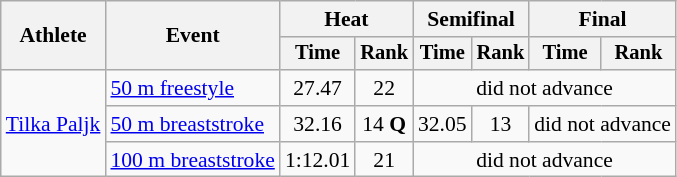<table class=wikitable style=font-size:90%>
<tr>
<th rowspan=2>Athlete</th>
<th rowspan=2>Event</th>
<th colspan=2>Heat</th>
<th colspan=2>Semifinal</th>
<th colspan=2>Final</th>
</tr>
<tr style=font-size:95%>
<th>Time</th>
<th>Rank</th>
<th>Time</th>
<th>Rank</th>
<th>Time</th>
<th>Rank</th>
</tr>
<tr align=center>
<td align=left rowspan=3><a href='#'>Tilka Paljk</a></td>
<td align=left><a href='#'>50 m freestyle</a></td>
<td>27.47</td>
<td>22</td>
<td colspan=4>did not advance</td>
</tr>
<tr align=center>
<td align=left><a href='#'>50 m breaststroke</a></td>
<td>32.16</td>
<td>14 <strong>Q</strong></td>
<td>32.05</td>
<td>13</td>
<td colspan=2>did not advance</td>
</tr>
<tr align=center>
<td align=left><a href='#'>100 m breaststroke</a></td>
<td>1:12.01</td>
<td>21</td>
<td colspan=4>did not advance</td>
</tr>
</table>
